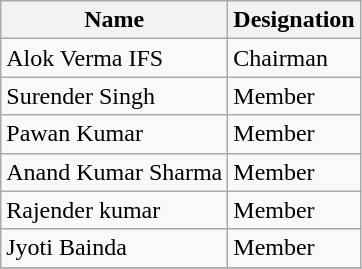<table class="wikitable">
<tr>
<th>Name</th>
<th>Designation</th>
</tr>
<tr>
<td>Alok Verma IFS</td>
<td>Chairman</td>
</tr>
<tr>
<td>Surender Singh</td>
<td>Member</td>
</tr>
<tr>
<td>Pawan Kumar</td>
<td>Member</td>
</tr>
<tr>
<td>Anand Kumar Sharma</td>
<td>Member</td>
</tr>
<tr>
<td>Rajender kumar</td>
<td>Member</td>
</tr>
<tr>
<td>Jyoti Bainda</td>
<td>Member</td>
</tr>
<tr>
</tr>
</table>
